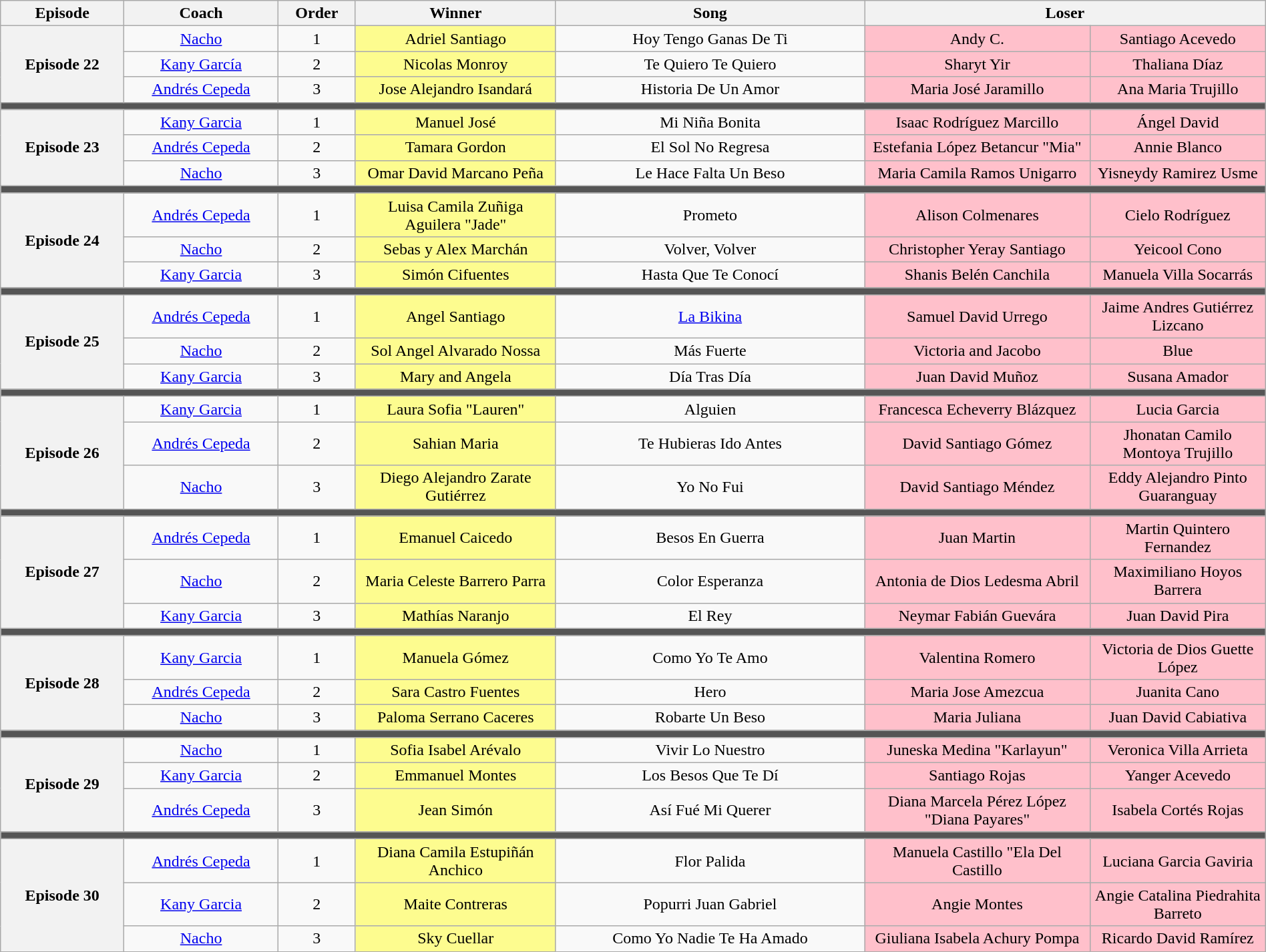<table class="wikitable" style="text-align: center; width:100%">
<tr>
<th style="width:08%">Episode</th>
<th style="width:10%">Coach</th>
<th style="width:05%">Order</th>
<th style="width:13%">Winner</th>
<th style="width:20%">Song</th>
<th colspan=2 style="width:26%">Loser</th>
</tr>
<tr>
<th rowspan="3">Episode 22<br></th>
<td><a href='#'>Nacho</a></td>
<td>1</td>
<td bgcolor=#fdfc8f>Adriel Santiago</td>
<td>Hoy Tengo Ganas De Ti</td>
<td bgcolor=pink>Andy C.</td>
<td bgcolor=pink>Santiago Acevedo</td>
</tr>
<tr>
<td><a href='#'>Kany García</a></td>
<td>2</td>
<td bgcolor=#fdfc8f>Nicolas Monroy</td>
<td>Te Quiero Te Quiero</td>
<td bgcolor=pink>Sharyt Yir</td>
<td bgcolor=pink>Thaliana Díaz</td>
</tr>
<tr>
<td><a href='#'>Andrés Cepeda</a></td>
<td>3</td>
<td bgcolor=#fdfc8f>Jose Alejandro Isandará</td>
<td>Historia De Un Amor</td>
<td bgcolor=pink>Maria José Jaramillo</td>
<td bgcolor=pink>Ana Maria Trujillo</td>
</tr>
<tr>
<td colspan="7" style="background:#555;"></td>
</tr>
<tr>
<th rowspan="3">Episode 23<br></th>
<td><a href='#'>Kany Garcia</a></td>
<td>1</td>
<td bgcolor=#fdfc8f>Manuel José</td>
<td>Mi Niña Bonita</td>
<td bgcolor=pink>Isaac Rodríguez Marcillo</td>
<td bgcolor=pink>Ángel David</td>
</tr>
<tr>
<td><a href='#'>Andrés Cepeda</a></td>
<td>2</td>
<td bgcolor=#fdfc8f>Tamara Gordon</td>
<td>El Sol No Regresa</td>
<td bgcolor=pink>Estefania López Betancur "Mia"</td>
<td bgcolor=pink>Annie Blanco</td>
</tr>
<tr>
<td><a href='#'>Nacho</a></td>
<td>3</td>
<td bgcolor=#fdfc8f>Omar David Marcano Peña</td>
<td>Le Hace Falta Un Beso</td>
<td bgcolor=pink>Maria Camila Ramos Unigarro</td>
<td bgcolor=pink>Yisneydy Ramirez Usme</td>
</tr>
<tr>
<td colspan="7" style="background:#555;"></td>
</tr>
<tr>
<th rowspan="3">Episode 24<br></th>
<td><a href='#'>Andrés Cepeda</a></td>
<td>1</td>
<td bgcolor=#fdfc8f>Luisa Camila Zuñiga Aguilera "Jade"</td>
<td>Prometo</td>
<td bgcolor=pink>Alison Colmenares</td>
<td bgcolor=pink>Cielo Rodríguez</td>
</tr>
<tr>
<td><a href='#'>Nacho</a></td>
<td>2</td>
<td bgcolor=#fdfc8f>Sebas y Alex Marchán</td>
<td>Volver, Volver</td>
<td bgcolor=pink>Christopher Yeray Santiago</td>
<td bgcolor=pink>Yeicool Cono</td>
</tr>
<tr>
<td><a href='#'>Kany Garcia</a></td>
<td>3</td>
<td bgcolor=#fdfc8f>Simón Cifuentes</td>
<td>Hasta Que Te Conocí</td>
<td bgcolor=pink>Shanis Belén Canchila</td>
<td bgcolor=pink>Manuela Villa Socarrás</td>
</tr>
<tr>
<td colspan="7" style="background:#555;"></td>
</tr>
<tr>
<th rowspan="3">Episode 25<br></th>
<td><a href='#'>Andrés Cepeda</a></td>
<td>1</td>
<td bgcolor=#fdfc8f>Angel Santiago</td>
<td><a href='#'>La Bikina</a></td>
<td bgcolor=pink>Samuel David Urrego</td>
<td bgcolor=pink>Jaime Andres Gutiérrez Lizcano</td>
</tr>
<tr>
<td><a href='#'>Nacho</a></td>
<td>2</td>
<td bgcolor=#fdfc8f>Sol Angel Alvarado Nossa</td>
<td>Más Fuerte</td>
<td bgcolor=pink>Victoria and Jacobo</td>
<td bgcolor=pink>Blue</td>
</tr>
<tr>
<td><a href='#'>Kany Garcia</a></td>
<td>3</td>
<td bgcolor=#fdfc8f>Mary and Angela</td>
<td>Día Tras Día</td>
<td bgcolor=pink>Juan David Muñoz</td>
<td bgcolor=pink>Susana Amador</td>
</tr>
<tr>
<td colspan="7" style="background:#555;"></td>
</tr>
<tr>
<th rowspan="3">Episode 26<br></th>
<td><a href='#'>Kany Garcia</a></td>
<td>1</td>
<td bgcolor=#fdfc8f>Laura Sofia "Lauren"</td>
<td>Alguien</td>
<td bgcolor=pink>Francesca Echeverry Blázquez</td>
<td bgcolor=pink>Lucia Garcia</td>
</tr>
<tr>
<td><a href='#'>Andrés Cepeda</a></td>
<td>2</td>
<td bgcolor=#fdfc8f>Sahian Maria</td>
<td>Te Hubieras Ido Antes</td>
<td bgcolor=pink>David Santiago Gómez</td>
<td bgcolor=pink>Jhonatan Camilo Montoya Trujillo</td>
</tr>
<tr>
<td><a href='#'>Nacho</a></td>
<td>3</td>
<td bgcolor=#fdfc8f>Diego Alejandro Zarate Gutiérrez</td>
<td>Yo No Fui</td>
<td bgcolor=pink>David Santiago Méndez</td>
<td bgcolor=pink>Eddy Alejandro Pinto Guaranguay</td>
</tr>
<tr>
<td colspan="7" style="background:#555;"></td>
</tr>
<tr>
<th rowspan="3">Episode 27<br></th>
<td><a href='#'>Andrés Cepeda</a></td>
<td>1</td>
<td bgcolor=#fdfc8f>Emanuel Caicedo</td>
<td>Besos En Guerra</td>
<td bgcolor=pink>Juan Martin</td>
<td bgcolor=pink>Martin Quintero Fernandez</td>
</tr>
<tr>
<td><a href='#'>Nacho</a></td>
<td>2</td>
<td bgcolor=#fdfc8f>Maria Celeste Barrero Parra</td>
<td>Color Esperanza</td>
<td bgcolor=pink>Antonia de Dios Ledesma Abril</td>
<td bgcolor=pink>Maximiliano Hoyos Barrera</td>
</tr>
<tr>
<td><a href='#'>Kany Garcia</a></td>
<td>3</td>
<td bgcolor=#fdfc8f>Mathías Naranjo</td>
<td>El Rey</td>
<td bgcolor=pink>Neymar Fabián Guevára</td>
<td bgcolor=pink>Juan David Pira</td>
</tr>
<tr>
<td colspan="7" style="background:#555;"></td>
</tr>
<tr>
<th rowspan="3">Episode 28<br></th>
<td><a href='#'>Kany Garcia</a></td>
<td>1</td>
<td bgcolor=#fdfc8f>Manuela Gómez</td>
<td>Como Yo Te Amo</td>
<td bgcolor=pink>Valentina Romero</td>
<td bgcolor=pink>Victoria de Dios Guette López</td>
</tr>
<tr>
<td><a href='#'>Andrés Cepeda</a></td>
<td>2</td>
<td bgcolor=#fdfc8f>Sara Castro Fuentes</td>
<td>Hero</td>
<td bgcolor=pink>Maria Jose Amezcua</td>
<td bgcolor=pink>Juanita Cano</td>
</tr>
<tr>
<td><a href='#'>Nacho</a></td>
<td>3</td>
<td bgcolor=#fdfc8f>Paloma Serrano Caceres</td>
<td>Robarte Un Beso</td>
<td bgcolor=pink>Maria Juliana</td>
<td bgcolor=pink>Juan David Cabiativa</td>
</tr>
<tr>
<td colspan="7" style="background:#555;"></td>
</tr>
<tr>
<th rowspan="3">Episode 29<br></th>
<td><a href='#'>Nacho</a></td>
<td>1</td>
<td bgcolor=#fdfc8f>Sofia Isabel Arévalo</td>
<td>Vivir Lo Nuestro</td>
<td bgcolor=pink>Juneska Medina "Karlayun"</td>
<td bgcolor=pink>Veronica Villa Arrieta</td>
</tr>
<tr>
<td><a href='#'>Kany Garcia</a></td>
<td>2</td>
<td bgcolor=#fdfc8f>Emmanuel Montes</td>
<td>Los Besos Que Te Dí</td>
<td bgcolor=pink>Santiago Rojas</td>
<td bgcolor=pink>Yanger Acevedo</td>
</tr>
<tr>
<td><a href='#'>Andrés Cepeda</a></td>
<td>3</td>
<td bgcolor=#fdfc8f>Jean Simón</td>
<td>Así Fué Mi Querer</td>
<td bgcolor=pink>Diana Marcela Pérez López "Diana Payares"</td>
<td bgcolor=pink>Isabela Cortés Rojas</td>
</tr>
<tr>
<td colspan="7" style="background:#555;"></td>
</tr>
<tr>
<th rowspan="3">Episode 30<br></th>
<td><a href='#'>Andrés Cepeda</a></td>
<td>1</td>
<td bgcolor=#fdfc8f>Diana Camila Estupiñán Anchico</td>
<td>Flor Palida</td>
<td bgcolor=pink>Manuela Castillo "Ela Del Castillo</td>
<td bgcolor=pink>Luciana Garcia Gaviria</td>
</tr>
<tr>
<td><a href='#'>Kany Garcia</a></td>
<td>2</td>
<td bgcolor=#fdfc8f>Maite Contreras</td>
<td>Popurri Juan Gabriel</td>
<td bgcolor=pink>Angie Montes</td>
<td bgcolor=pink>Angie Catalina Piedrahita Barreto</td>
</tr>
<tr>
<td><a href='#'>Nacho</a></td>
<td>3</td>
<td bgcolor=#fdfc8f>Sky Cuellar</td>
<td>Como Yo Nadie Te Ha Amado</td>
<td bgcolor=pink>Giuliana Isabela Achury Pompa</td>
<td bgcolor=pink>Ricardo David Ramírez</td>
</tr>
</table>
